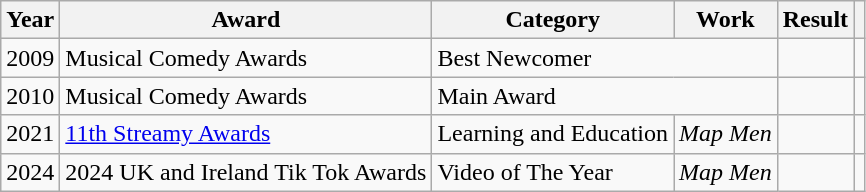<table class="wikitable sortable plainrowheaders">
<tr>
<th scope="col">Year</th>
<th scope="col">Award</th>
<th scope="col">Category</th>
<th scope="col">Work</th>
<th scope="col">Result</th>
<th scope="col" class="unsortable"></th>
</tr>
<tr>
<td rowspan="1">2009</td>
<td>Musical Comedy Awards</td>
<td colspan="2">Best Newcomer</td>
<td></td>
<td></td>
</tr>
<tr>
<td rowspan="1">2010</td>
<td>Musical Comedy Awards</td>
<td colspan="2">Main Award</td>
<td></td>
<td></td>
</tr>
<tr>
<td rowspan="1">2021</td>
<td><a href='#'>11th Streamy Awards</a></td>
<td>Learning and Education</td>
<td><em>Map Men</em></td>
<td></td>
<td></td>
</tr>
<tr>
<td>2024</td>
<td>2024 UK and Ireland Tik Tok Awards</td>
<td>Video of The Year</td>
<td><em>Map Men</em></td>
<td></td>
<td></td>
</tr>
</table>
